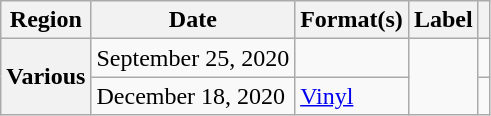<table class="wikitable plainrowheaders">
<tr>
<th scope="col">Region</th>
<th scope="col">Date</th>
<th scope="col">Format(s)</th>
<th scope="col">Label</th>
<th scope="col"></th>
</tr>
<tr>
<th scope="row" rowspan="2">Various</th>
<td>September 25, 2020</td>
<td></td>
<td rowspan="2"></td>
<td align="center"></td>
</tr>
<tr>
<td>December 18, 2020</td>
<td><a href='#'>Vinyl</a></td>
<td align="center"></td>
</tr>
</table>
